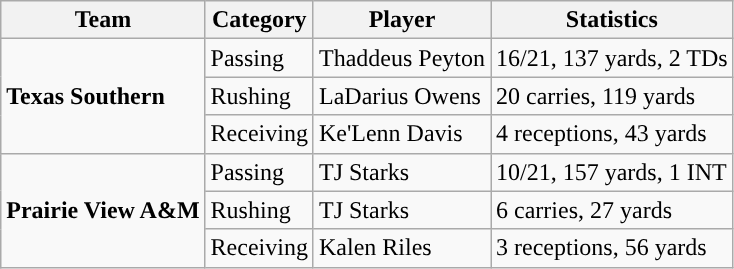<table class="wikitable" style="float: left;">
<tr>
<th>Team</th>
<th>Category</th>
<th>Player</th>
<th>Statistics</th>
</tr>
<tr>
<td rowspan=3><strong>Texas Southern</strong></td>
<td>Passing</td>
<td>Thaddeus Peyton</td>
<td>16/21, 137 yards, 2 TDs</td>
</tr>
<tr>
<td>Rushing</td>
<td>LaDarius Owens</td>
<td>20 carries, 119 yards</td>
</tr>
<tr>
<td>Receiving</td>
<td>Ke'Lenn Davis</td>
<td>4 receptions, 43 yards</td>
</tr>
<tr>
<td rowspan=3><strong>Prairie View A&M</strong></td>
<td>Passing</td>
<td>TJ Starks</td>
<td>10/21, 157 yards, 1 INT</td>
</tr>
<tr>
<td>Rushing</td>
<td>TJ Starks</td>
<td>6 carries, 27 yards</td>
</tr>
<tr>
<td>Receiving</td>
<td>Kalen Riles</td>
<td>3 receptions, 56 yards</td>
</tr>
</table>
